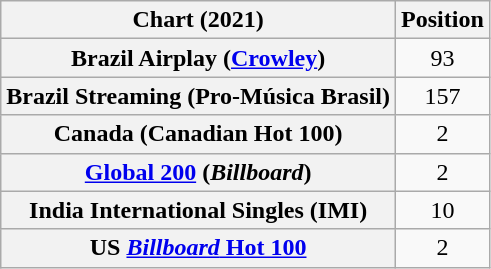<table class="wikitable sortable plainrowheaders" style="text-align:center">
<tr>
<th scope="col">Chart (2021)</th>
<th scope="col">Position</th>
</tr>
<tr>
<th scope="row">Brazil Airplay (<a href='#'>Crowley</a>)</th>
<td>93</td>
</tr>
<tr>
<th scope="row">Brazil Streaming (Pro-Música Brasil)</th>
<td>157</td>
</tr>
<tr>
<th scope="row">Canada (Canadian Hot 100)</th>
<td>2</td>
</tr>
<tr>
<th scope="row"><a href='#'>Global 200</a> (<em>Billboard</em>)</th>
<td>2</td>
</tr>
<tr>
<th scope="row">India International Singles (IMI)</th>
<td>10</td>
</tr>
<tr>
<th scope="row">US <a href='#'><em>Billboard</em> Hot 100</a></th>
<td>2</td>
</tr>
</table>
